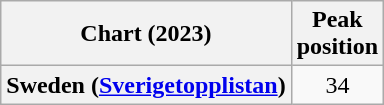<table class="wikitable plainrowheaders" style="text-align:center">
<tr>
<th scope="col">Chart (2023)</th>
<th scope="col">Peak<br>position</th>
</tr>
<tr>
<th scope="row">Sweden (<a href='#'>Sverigetopplistan</a>)</th>
<td>34</td>
</tr>
</table>
